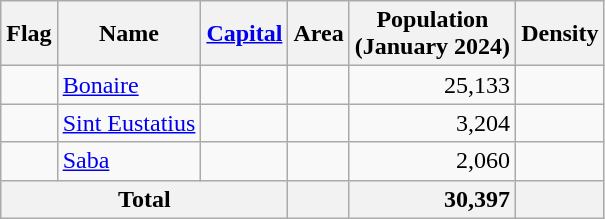<table class="sortable wikitable" style="text-align:left;">
<tr>
<th class="unsortable">Flag</th>
<th>Name</th>
<th><a href='#'>Capital</a></th>
<th>Area</th>
<th>Population<br>(January 2024)</th>
<th>Density</th>
</tr>
<tr>
<td style="text-align:center"></td>
<td><a href='#'>Bonaire</a></td>
<td></td>
<td style="text-align:right"></td>
<td style="text-align:right">25,133</td>
<td style="text-align:right"></td>
</tr>
<tr>
<td style="text-align:center"></td>
<td><a href='#'>Sint Eustatius</a></td>
<td></td>
<td style="text-align:right"></td>
<td style="text-align:right">3,204</td>
<td style="text-align:right"></td>
</tr>
<tr>
<td style="text-align:center"></td>
<td><a href='#'>Saba</a></td>
<td></td>
<td style="text-align:right"></td>
<td style="text-align:right">2,060</td>
<td style="text-align:right"></td>
</tr>
<tr class="sortbottom">
<th colspan="3">Total</th>
<th style="text-align:right;"></th>
<th style="text-align:right;">30,397</th>
<th style="text-align:right;"></th>
</tr>
</table>
